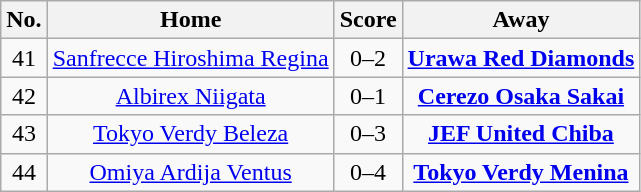<table class="wikitable" style="text-align: center">
<tr>
<th>No.</th>
<th>Home</th>
<th>Score</th>
<th>Away</th>
</tr>
<tr>
<td>41</td>
<td><a href='#'>Sanfrecce Hiroshima Regina</a></td>
<td>0–2</td>
<td><strong><a href='#'>Urawa Red Diamonds</a></strong></td>
</tr>
<tr>
<td>42</td>
<td><a href='#'>Albirex Niigata</a></td>
<td>0–1</td>
<td><strong><a href='#'>Cerezo Osaka Sakai</a></strong></td>
</tr>
<tr>
<td>43</td>
<td><a href='#'>Tokyo Verdy Beleza</a></td>
<td>0–3</td>
<td><strong><a href='#'>JEF United Chiba</a></strong></td>
</tr>
<tr>
<td>44</td>
<td><a href='#'>Omiya Ardija Ventus</a></td>
<td>0–4</td>
<td><strong><a href='#'>Tokyo Verdy Menina</a></strong></td>
</tr>
</table>
